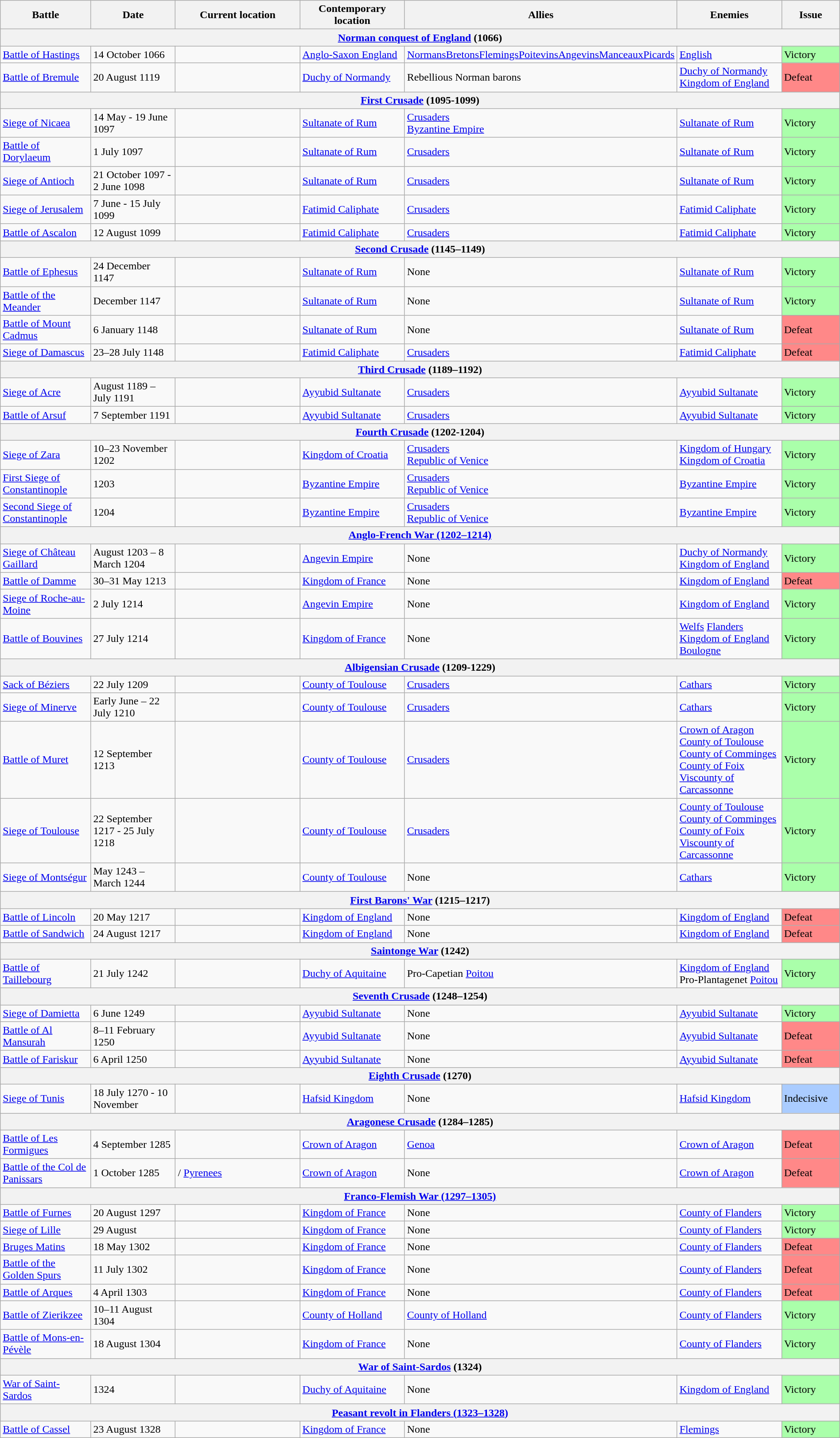<table class="wikitable sortable" width="100%">
<tr>
<th>Battle</th>
<th width="120">Date</th>
<th width="180">Current location</th>
<th width="150">Contemporary location</th>
<th width="150">Allies</th>
<th width="150">Enemies</th>
<th width="80">Issue</th>
</tr>
<tr>
<th colspan="7"><a href='#'>Norman conquest of England</a> (1066)</th>
</tr>
<tr>
<td><a href='#'>Battle of Hastings</a></td>
<td>14 October 1066</td>
<td></td>
<td><a href='#'>Anglo-Saxon England</a></td>
<td><a href='#'>Normans</a><a href='#'>Bretons</a><a href='#'>Flemings</a><a href='#'>Poitevins</a><a href='#'>Angevins</a><a href='#'>Manceaux</a><a href='#'>Picards</a></td>
<td><a href='#'>English</a></td>
<td style="background:#AFA">Victory</td>
</tr>
<tr>
<td><a href='#'>Battle of Bremule</a></td>
<td>20 August 1119</td>
<td></td>
<td><a href='#'>Duchy of Normandy</a></td>
<td>Rebellious Norman barons</td>
<td><a href='#'>Duchy of Normandy</a> <a href='#'>Kingdom of England</a></td>
<td style="background:#F88">Defeat</td>
</tr>
<tr>
<th colspan="7"><a href='#'>First Crusade</a> (1095-1099)</th>
</tr>
<tr>
<td><a href='#'>Siege of Nicaea</a></td>
<td>14 May - 19 June 1097</td>
<td></td>
<td><a href='#'>Sultanate of Rum</a></td>
<td> <a href='#'>Crusaders</a><br><a href='#'>Byzantine Empire</a></td>
<td><a href='#'>Sultanate of Rum</a></td>
<td style="background:#AFA">Victory</td>
</tr>
<tr>
<td><a href='#'>Battle of Dorylaeum</a></td>
<td>1 July 1097</td>
<td></td>
<td><a href='#'>Sultanate of Rum</a></td>
<td> <a href='#'>Crusaders</a></td>
<td><a href='#'>Sultanate of Rum</a></td>
<td style="background:#AFA">Victory</td>
</tr>
<tr>
<td><a href='#'>Siege of Antioch</a></td>
<td>21 October 1097 - 2 June 1098</td>
<td></td>
<td><a href='#'>Sultanate of Rum</a></td>
<td> <a href='#'>Crusaders</a></td>
<td><a href='#'>Sultanate of Rum</a></td>
<td style="background:#AFA">Victory</td>
</tr>
<tr>
<td><a href='#'>Siege of Jerusalem</a></td>
<td>7 June - 15 July 1099</td>
<td></td>
<td><a href='#'>Fatimid Caliphate</a></td>
<td> <a href='#'>Crusaders</a></td>
<td><a href='#'>Fatimid Caliphate</a></td>
<td style="background:#AFA">Victory</td>
</tr>
<tr>
<td><a href='#'>Battle of Ascalon</a></td>
<td>12 August 1099</td>
<td></td>
<td><a href='#'>Fatimid Caliphate</a></td>
<td> <a href='#'>Crusaders</a></td>
<td><a href='#'>Fatimid Caliphate</a></td>
<td style="background:#AFA">Victory</td>
</tr>
<tr>
<th colspan="7"><a href='#'>Second Crusade</a> (1145–1149)</th>
</tr>
<tr>
<td><a href='#'>Battle of Ephesus</a></td>
<td>24 December 1147</td>
<td></td>
<td><a href='#'>Sultanate of Rum</a></td>
<td>None</td>
<td><a href='#'>Sultanate of Rum</a></td>
<td style="background:#AFA">Victory</td>
</tr>
<tr>
<td><a href='#'>Battle of the Meander</a></td>
<td>December 1147</td>
<td></td>
<td><a href='#'>Sultanate of Rum</a></td>
<td>None</td>
<td><a href='#'>Sultanate of Rum</a></td>
<td style="background:#AFA">Victory</td>
</tr>
<tr>
<td><a href='#'>Battle of Mount Cadmus</a></td>
<td>6 January 1148</td>
<td></td>
<td><a href='#'>Sultanate of Rum</a></td>
<td>None</td>
<td><a href='#'>Sultanate of Rum</a></td>
<td style="background:#F88">Defeat</td>
</tr>
<tr>
<td><a href='#'>Siege of Damascus</a></td>
<td>23–28 July 1148</td>
<td></td>
<td><a href='#'>Fatimid Caliphate</a></td>
<td> <a href='#'>Crusaders</a></td>
<td><a href='#'>Fatimid Caliphate</a></td>
<td style="background:#F88">Defeat</td>
</tr>
<tr>
<th colspan="7"><a href='#'>Third Crusade</a> (1189–1192)</th>
</tr>
<tr>
<td><a href='#'>Siege of Acre</a></td>
<td>August 1189 – July 1191</td>
<td></td>
<td> <a href='#'>Ayyubid Sultanate</a></td>
<td> <a href='#'>Crusaders</a></td>
<td> <a href='#'>Ayyubid Sultanate</a></td>
<td style="background:#AFA">Victory</td>
</tr>
<tr>
<td><a href='#'>Battle of Arsuf</a></td>
<td>7 September 1191</td>
<td></td>
<td> <a href='#'>Ayyubid Sultanate</a></td>
<td> <a href='#'>Crusaders</a></td>
<td> <a href='#'>Ayyubid Sultanate</a></td>
<td style="background:#AFA">Victory</td>
</tr>
<tr>
<th colspan="7"><a href='#'>Fourth Crusade</a> (1202-1204)</th>
</tr>
<tr>
<td><a href='#'>Siege of Zara</a></td>
<td>10–23 November 1202</td>
<td></td>
<td> <a href='#'>Kingdom of Croatia</a></td>
<td> <a href='#'>Crusaders</a> <br>  <a href='#'>Republic of Venice</a></td>
<td> <a href='#'>Kingdom of Hungary</a><br> <a href='#'>Kingdom of Croatia</a></td>
<td style="background:#AFA">Victory</td>
</tr>
<tr>
<td><a href='#'>First Siege of Constantinople</a></td>
<td>1203</td>
<td></td>
<td><a href='#'>Byzantine Empire</a></td>
<td> <a href='#'>Crusaders</a> <br>  <a href='#'>Republic of Venice</a></td>
<td><a href='#'>Byzantine Empire</a></td>
<td style="background:#AFA">Victory</td>
</tr>
<tr>
<td><a href='#'>Second Siege of Constantinople</a></td>
<td>1204</td>
<td></td>
<td><a href='#'>Byzantine Empire</a></td>
<td> <a href='#'>Crusaders</a> <br>  <a href='#'>Republic of Venice</a></td>
<td><a href='#'>Byzantine Empire</a></td>
<td style="background:#AFA">Victory</td>
</tr>
<tr>
<th colspan="7"><a href='#'>Anglo-French War (1202–1214)</a></th>
</tr>
<tr>
<td><a href='#'>Siege of Château Gaillard</a></td>
<td>August 1203 – 8 March 1204</td>
<td></td>
<td> <a href='#'>Angevin Empire</a></td>
<td>None</td>
<td> <a href='#'>Duchy of Normandy</a> <a href='#'>Kingdom of England</a></td>
<td style="background:#AFA">Victory</td>
</tr>
<tr>
<td><a href='#'>Battle of Damme</a></td>
<td>30–31 May 1213</td>
<td></td>
<td> <a href='#'>Kingdom of France</a></td>
<td>None</td>
<td> <a href='#'>Kingdom of England</a></td>
<td style="background:#F88">Defeat</td>
</tr>
<tr>
<td><a href='#'>Siege of Roche-au-Moine</a></td>
<td>2 July 1214</td>
<td></td>
<td> <a href='#'>Angevin Empire</a></td>
<td>None</td>
<td> <a href='#'>Kingdom of England</a></td>
<td style="background:#AFA">Victory</td>
</tr>
<tr>
<td><a href='#'>Battle of Bouvines</a></td>
<td>27 July 1214</td>
<td></td>
<td> <a href='#'>Kingdom of France</a></td>
<td>None</td>
<td> <a href='#'>Welfs</a> <a href='#'>Flanders</a> <a href='#'>Kingdom of England</a> <a href='#'>Boulogne</a></td>
<td style="background:#AFA">Victory</td>
</tr>
<tr>
<th colspan="7"><a href='#'>Albigensian Crusade</a> (1209-1229)</th>
</tr>
<tr>
<td><a href='#'>Sack of Béziers</a></td>
<td>22 July 1209</td>
<td></td>
<td> <a href='#'>County of Toulouse</a></td>
<td> <a href='#'>Crusaders</a></td>
<td> <a href='#'>Cathars</a></td>
<td style="background:#AFA">Victory</td>
</tr>
<tr>
<td><a href='#'>Siege of Minerve</a></td>
<td>Early June – 22 July 1210</td>
<td></td>
<td> <a href='#'>County of Toulouse</a></td>
<td> <a href='#'>Crusaders</a></td>
<td> <a href='#'>Cathars</a></td>
<td style="background:#AFA">Victory</td>
</tr>
<tr>
<td><a href='#'>Battle of Muret</a></td>
<td>12 September 1213</td>
<td></td>
<td> <a href='#'>County of Toulouse</a></td>
<td> <a href='#'>Crusaders</a></td>
<td> <a href='#'>Crown of Aragon</a> <a href='#'>County of Toulouse</a> <a href='#'>County of Comminges</a> <a href='#'>County of Foix</a> <a href='#'>Viscounty of Carcassonne</a></td>
<td style="background:#AFA">Victory</td>
</tr>
<tr>
<td><a href='#'>Siege of Toulouse</a></td>
<td>22 September 1217 - 25 July 1218</td>
<td></td>
<td> <a href='#'>County of Toulouse</a></td>
<td> <a href='#'>Crusaders</a></td>
<td> <a href='#'>County of Toulouse</a> <a href='#'>County of Comminges</a> <a href='#'>County of Foix</a> <a href='#'>Viscounty of Carcassonne</a></td>
<td style="background:#AFA">Victory</td>
</tr>
<tr>
<td><a href='#'>Siege of Montségur</a></td>
<td>May 1243 – March 1244</td>
<td></td>
<td> <a href='#'>County of Toulouse</a></td>
<td>None</td>
<td> <a href='#'>Cathars</a></td>
<td style="background:#AFA">Victory</td>
</tr>
<tr>
<th colspan="7"><a href='#'>First Barons' War</a> (1215–1217)</th>
</tr>
<tr>
<td><a href='#'>Battle of Lincoln</a></td>
<td>20 May 1217</td>
<td></td>
<td> <a href='#'>Kingdom of England</a></td>
<td>None</td>
<td> <a href='#'>Kingdom of England</a></td>
<td style="background:#F88">Defeat</td>
</tr>
<tr>
<td><a href='#'>Battle of Sandwich</a></td>
<td>24 August 1217</td>
<td></td>
<td> <a href='#'>Kingdom of England</a></td>
<td>None</td>
<td> <a href='#'>Kingdom of England</a></td>
<td style="background:#F88">Defeat</td>
</tr>
<tr>
<th colspan="7"><a href='#'>Saintonge War</a> (1242)</th>
</tr>
<tr>
<td><a href='#'>Battle of Taillebourg</a></td>
<td>21 July 1242</td>
<td></td>
<td> <a href='#'>Duchy of Aquitaine</a></td>
<td> Pro-Capetian <a href='#'>Poitou</a></td>
<td> <a href='#'>Kingdom of England</a> Pro-Plantagenet <a href='#'>Poitou</a></td>
<td style="background:#AFA">Victory</td>
</tr>
<tr>
<th colspan="7"><a href='#'>Seventh Crusade</a> (1248–1254)</th>
</tr>
<tr>
<td><a href='#'>Siege of Damietta</a></td>
<td>6 June 1249</td>
<td></td>
<td> <a href='#'>Ayyubid Sultanate</a></td>
<td>None</td>
<td> <a href='#'>Ayyubid Sultanate</a></td>
<td style="background:#AFA">Victory</td>
</tr>
<tr>
<td><a href='#'>Battle of Al Mansurah</a></td>
<td>8–11 February 1250</td>
<td></td>
<td> <a href='#'>Ayyubid Sultanate</a></td>
<td>None</td>
<td> <a href='#'>Ayyubid Sultanate</a></td>
<td style="background:#F88">Defeat</td>
</tr>
<tr>
<td><a href='#'>Battle of Fariskur</a></td>
<td>6 April 1250</td>
<td></td>
<td> <a href='#'>Ayyubid Sultanate</a></td>
<td>None</td>
<td> <a href='#'>Ayyubid Sultanate</a></td>
<td style="background:#F88">Defeat</td>
</tr>
<tr>
<th colspan="7"><a href='#'>Eighth Crusade</a> (1270)</th>
</tr>
<tr>
<td><a href='#'>Siege of Tunis</a></td>
<td>18 July 1270 - 10 November</td>
<td></td>
<td> <a href='#'>Hafsid Kingdom</a></td>
<td>None</td>
<td> <a href='#'>Hafsid Kingdom</a></td>
<td style="background:#ACF">Indecisive</td>
</tr>
<tr>
<th colspan="7"><a href='#'>Aragonese Crusade</a> (1284–1285)</th>
</tr>
<tr>
<td><a href='#'>Battle of Les Formigues</a></td>
<td>4 September 1285</td>
<td></td>
<td> <a href='#'>Crown of Aragon</a></td>
<td> <a href='#'>Genoa</a></td>
<td> <a href='#'>Crown of Aragon</a></td>
<td style="background:#F88">Defeat</td>
</tr>
<tr>
<td><a href='#'>Battle of the Col de Panissars</a></td>
<td>1 October 1285</td>
<td>/ <a href='#'>Pyrenees</a></td>
<td> <a href='#'>Crown of Aragon</a></td>
<td>None</td>
<td> <a href='#'>Crown of Aragon</a></td>
<td style="background:#F88">Defeat</td>
</tr>
<tr>
<th colspan="7"><a href='#'>Franco-Flemish War (1297–1305)</a></th>
</tr>
<tr>
<td><a href='#'>Battle of Furnes</a></td>
<td>20 August 1297</td>
<td></td>
<td> <a href='#'>Kingdom of France</a></td>
<td>None</td>
<td> <a href='#'>County of Flanders</a></td>
<td style="background:#AFA">Victory</td>
</tr>
<tr>
<td><a href='#'>Siege of Lille</a></td>
<td>29 August</td>
<td></td>
<td> <a href='#'>Kingdom of France</a></td>
<td>None</td>
<td> <a href='#'>County of Flanders</a></td>
<td style="background:#AFA">Victory</td>
</tr>
<tr>
<td><a href='#'>Bruges Matins</a></td>
<td>18 May 1302</td>
<td></td>
<td> <a href='#'>Kingdom of France</a></td>
<td>None</td>
<td> <a href='#'>County of Flanders</a></td>
<td style="background:#F88">Defeat</td>
</tr>
<tr>
<td><a href='#'>Battle of the Golden Spurs</a></td>
<td>11 July 1302</td>
<td></td>
<td> <a href='#'>Kingdom of France</a></td>
<td>None</td>
<td> <a href='#'>County of Flanders</a></td>
<td style="background:#F88">Defeat</td>
</tr>
<tr>
<td><a href='#'>Battle of Arques</a></td>
<td>4 April 1303</td>
<td></td>
<td> <a href='#'>Kingdom of France</a></td>
<td>None</td>
<td> <a href='#'>County of Flanders</a></td>
<td style="background:#F88">Defeat</td>
</tr>
<tr>
<td><a href='#'>Battle of Zierikzee</a></td>
<td>10–11 August 1304</td>
<td></td>
<td> <a href='#'>County of Holland</a></td>
<td> <a href='#'>County of Holland</a></td>
<td> <a href='#'>County of Flanders</a></td>
<td style="background:#AFA">Victory</td>
</tr>
<tr>
<td><a href='#'>Battle of Mons-en-Pévèle</a></td>
<td>18 August 1304</td>
<td></td>
<td> <a href='#'>Kingdom of France</a></td>
<td>None</td>
<td> <a href='#'>County of Flanders</a></td>
<td style="background:#AFA">Victory</td>
</tr>
<tr>
<th colspan="7"><a href='#'>War of Saint-Sardos</a> (1324)</th>
</tr>
<tr>
<td><a href='#'>War of Saint-Sardos</a></td>
<td>1324</td>
<td></td>
<td> <a href='#'>Duchy of Aquitaine</a></td>
<td>None</td>
<td> <a href='#'>Kingdom of England</a></td>
<td style="background:#AFA">Victory</td>
</tr>
<tr>
<th colspan="7"><a href='#'>Peasant revolt in Flanders (1323–1328)</a></th>
</tr>
<tr>
<td><a href='#'>Battle of Cassel</a></td>
<td>23 August 1328</td>
<td></td>
<td> <a href='#'>Kingdom of France</a></td>
<td>None</td>
<td><a href='#'>Flemings</a></td>
<td style="background:#AFA">Victory</td>
</tr>
</table>
